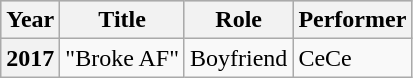<table class="wikitable sortable plainrowheaders">
<tr style="background:#ccc; text-align:center;">
<th scope="col">Year</th>
<th scope="col">Title</th>
<th scope="col" "unsortable">Role</th>
<th scope="col" class="unsortable">Performer</th>
</tr>
<tr>
<th scope="row">2017</th>
<td>"Broke AF"</td>
<td style="text-align:center;">Boyfriend</td>
<td>CeCe</td>
</tr>
</table>
